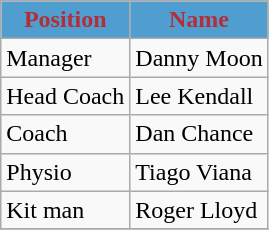<table class="wikitable">
<tr>
<th style="background:#509ED0;color:#B32E38"scope="col">Position</th>
<th style="background:#509ED0;color:#B32E38;"scope="col">Name</th>
</tr>
<tr>
<td>Manager</td>
<td>Danny Moon</td>
</tr>
<tr>
<td>Head Coach</td>
<td>Lee Kendall</td>
</tr>
<tr>
<td>Coach</td>
<td>Dan Chance</td>
</tr>
<tr>
<td>Physio</td>
<td>Tiago Viana</td>
</tr>
<tr>
<td>Kit man</td>
<td>Roger Lloyd</td>
</tr>
<tr>
</tr>
</table>
